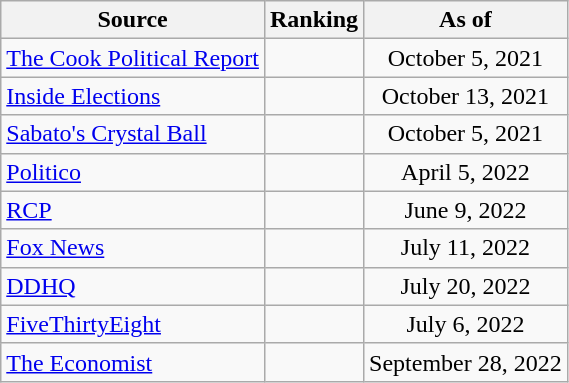<table class="wikitable" style="text-align:center">
<tr>
<th>Source</th>
<th>Ranking</th>
<th>As of</th>
</tr>
<tr>
<td align=left><a href='#'>The Cook Political Report</a></td>
<td></td>
<td>October 5, 2021</td>
</tr>
<tr>
<td align=left><a href='#'>Inside Elections</a></td>
<td></td>
<td>October 13, 2021</td>
</tr>
<tr>
<td align=left><a href='#'>Sabato's Crystal Ball</a></td>
<td></td>
<td>October 5, 2021</td>
</tr>
<tr>
<td align="left"><a href='#'>Politico</a></td>
<td></td>
<td>April 5, 2022</td>
</tr>
<tr>
<td align="left"><a href='#'>RCP</a></td>
<td></td>
<td>June 9, 2022</td>
</tr>
<tr>
<td align=left><a href='#'>Fox News</a></td>
<td></td>
<td>July 11, 2022</td>
</tr>
<tr>
<td align="left"><a href='#'>DDHQ</a></td>
<td></td>
<td>July 20, 2022</td>
</tr>
<tr>
<td align="left"><a href='#'>FiveThirtyEight</a></td>
<td></td>
<td>July 6, 2022</td>
</tr>
<tr>
<td align="left"><a href='#'>The Economist</a></td>
<td></td>
<td>September 28, 2022</td>
</tr>
</table>
